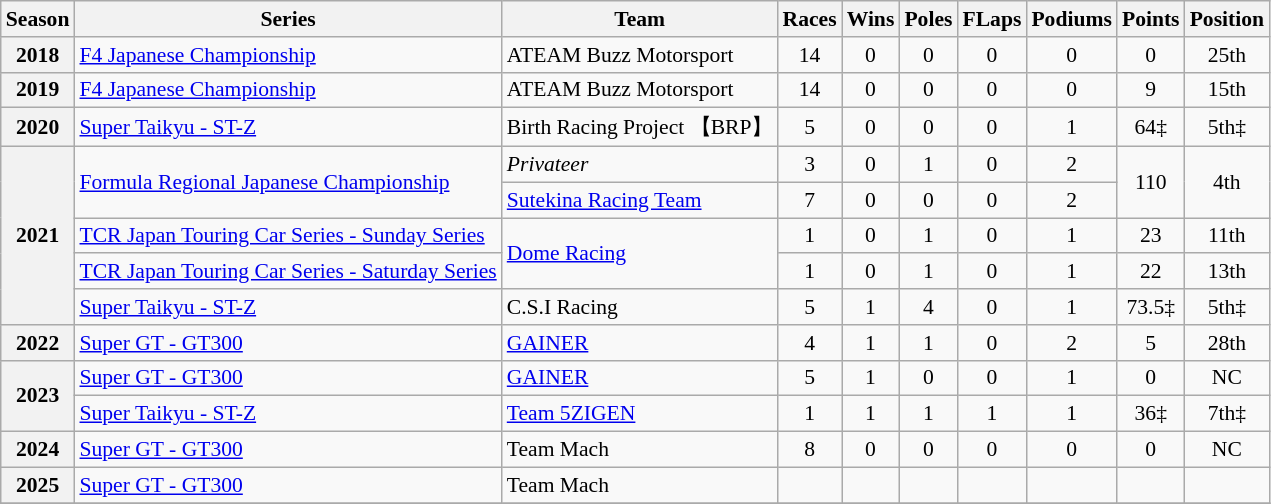<table class="wikitable" style="font-size: 90%; text-align:center">
<tr>
<th>Season</th>
<th>Series</th>
<th>Team</th>
<th>Races</th>
<th>Wins</th>
<th>Poles</th>
<th>FLaps</th>
<th>Podiums</th>
<th>Points</th>
<th>Position</th>
</tr>
<tr>
<th>2018</th>
<td align=left><a href='#'>F4 Japanese Championship</a></td>
<td align=left>ATEAM Buzz Motorsport</td>
<td>14</td>
<td>0</td>
<td>0</td>
<td>0</td>
<td>0</td>
<td>0</td>
<td>25th</td>
</tr>
<tr>
<th>2019</th>
<td align=left><a href='#'>F4 Japanese Championship</a></td>
<td align=left>ATEAM Buzz Motorsport</td>
<td>14</td>
<td>0</td>
<td>0</td>
<td>0</td>
<td>0</td>
<td>9</td>
<td>15th</td>
</tr>
<tr>
<th>2020</th>
<td align=left><a href='#'>Super Taikyu - ST-Z</a></td>
<td align=left>Birth Racing Project 【BRP】</td>
<td>5</td>
<td>0</td>
<td>0</td>
<td>0</td>
<td>1</td>
<td>64‡</td>
<td>5th‡</td>
</tr>
<tr>
<th rowspan=5>2021</th>
<td align=left rowspan=2><a href='#'>Formula Regional Japanese Championship</a></td>
<td align=left><em>Privateer</em></td>
<td>3</td>
<td>0</td>
<td>1</td>
<td>0</td>
<td>2</td>
<td rowspan=2>110</td>
<td rowspan=2>4th</td>
</tr>
<tr>
<td align=left><a href='#'>Sutekina Racing Team</a></td>
<td>7</td>
<td>0</td>
<td>0</td>
<td>0</td>
<td>2</td>
</tr>
<tr>
<td align=left><a href='#'>TCR Japan Touring Car Series - Sunday Series</a></td>
<td rowspan="2" align="left"><a href='#'>Dome Racing</a></td>
<td>1</td>
<td>0</td>
<td>1</td>
<td>0</td>
<td>1</td>
<td>23</td>
<td>11th</td>
</tr>
<tr>
<td align=left><a href='#'>TCR Japan Touring Car Series - Saturday Series</a></td>
<td>1</td>
<td>0</td>
<td>1</td>
<td>0</td>
<td>1</td>
<td>22</td>
<td>13th</td>
</tr>
<tr>
<td align=left><a href='#'>Super Taikyu - ST-Z</a></td>
<td align=left>C.S.I Racing</td>
<td>5</td>
<td>1</td>
<td>4</td>
<td>0</td>
<td>1</td>
<td>73.5‡</td>
<td>5th‡</td>
</tr>
<tr>
<th>2022</th>
<td align=left><a href='#'>Super GT - GT300</a></td>
<td align=left><a href='#'>GAINER</a></td>
<td>4</td>
<td>1</td>
<td>1</td>
<td>0</td>
<td>2</td>
<td>5</td>
<td>28th</td>
</tr>
<tr>
<th rowspan=2>2023</th>
<td align=left><a href='#'>Super GT - GT300</a></td>
<td align=left><a href='#'>GAINER</a></td>
<td>5</td>
<td>1</td>
<td>0</td>
<td>0</td>
<td>1</td>
<td>0</td>
<td>NC</td>
</tr>
<tr>
<td align=left><a href='#'>Super Taikyu - ST-Z</a></td>
<td align=left><a href='#'>Team 5ZIGEN</a></td>
<td>1</td>
<td>1</td>
<td>1</td>
<td>1</td>
<td>1</td>
<td>36‡</td>
<td>7th‡</td>
</tr>
<tr>
<th>2024</th>
<td align=left><a href='#'>Super GT - GT300</a></td>
<td align=left>Team Mach</td>
<td>8</td>
<td>0</td>
<td>0</td>
<td>0</td>
<td>0</td>
<td>0</td>
<td>NC</td>
</tr>
<tr>
<th>2025</th>
<td align=left><a href='#'>Super GT - GT300</a></td>
<td align=left>Team Mach</td>
<td></td>
<td></td>
<td></td>
<td></td>
<td></td>
<td></td>
<td></td>
</tr>
<tr>
</tr>
</table>
